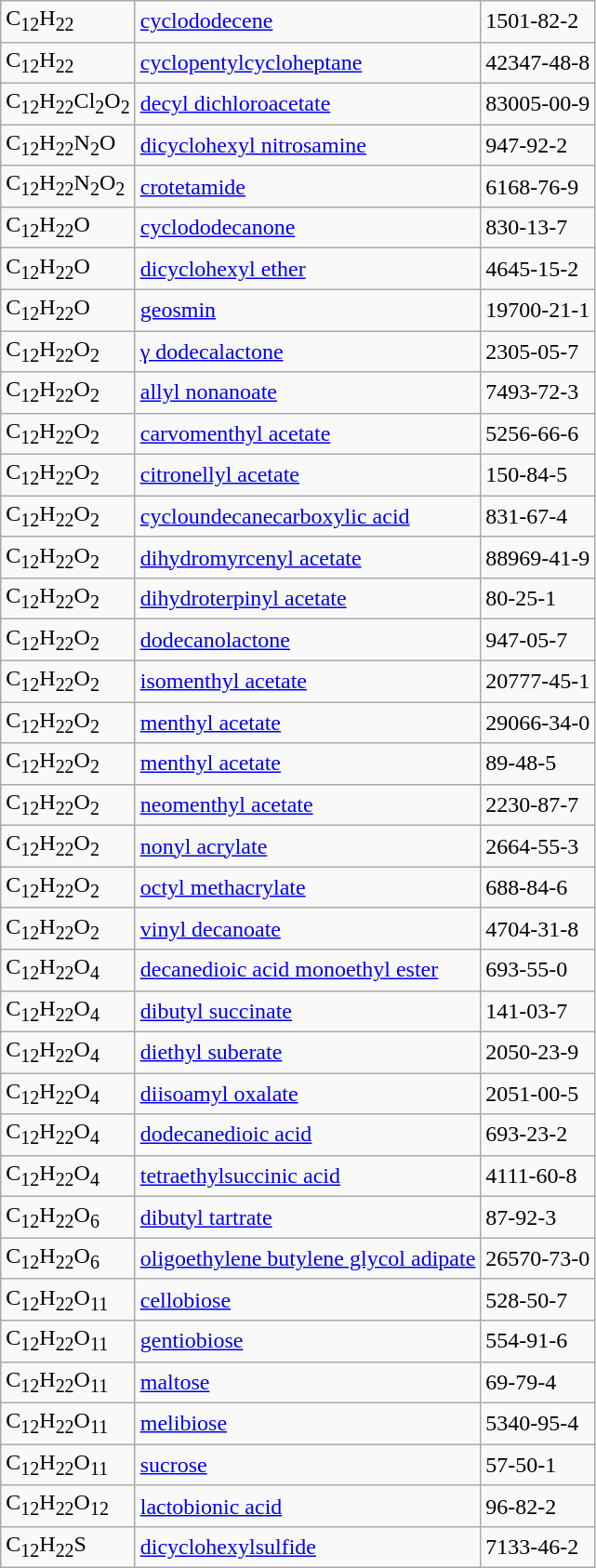<table class="wikitable">
<tr>
<td>C<sub>12</sub>H<sub>22</sub></td>
<td><a href='#'>cyclododecene</a></td>
<td>1501-82-2</td>
</tr>
<tr>
<td>C<sub>12</sub>H<sub>22</sub></td>
<td><a href='#'>cyclopentylcycloheptane</a></td>
<td>42347-48-8</td>
</tr>
<tr>
<td>C<sub>12</sub>H<sub>22</sub>Cl<sub>2</sub>O<sub>2</sub></td>
<td><a href='#'>decyl dichloroacetate</a></td>
<td>83005-00-9</td>
</tr>
<tr>
<td>C<sub>12</sub>H<sub>22</sub>N<sub>2</sub>O</td>
<td><a href='#'>dicyclohexyl nitrosamine</a></td>
<td>947-92-2</td>
</tr>
<tr>
<td>C<sub>12</sub>H<sub>22</sub>N<sub>2</sub>O<sub>2</sub></td>
<td><a href='#'>crotetamide</a></td>
<td>6168-76-9</td>
</tr>
<tr>
<td>C<sub>12</sub>H<sub>22</sub>O</td>
<td><a href='#'>cyclododecanone</a></td>
<td>830-13-7</td>
</tr>
<tr>
<td>C<sub>12</sub>H<sub>22</sub>O</td>
<td><a href='#'>dicyclohexyl ether</a></td>
<td>4645-15-2</td>
</tr>
<tr>
<td>C<sub>12</sub>H<sub>22</sub>O</td>
<td><a href='#'>geosmin</a></td>
<td>19700-21-1</td>
</tr>
<tr>
<td>C<sub>12</sub>H<sub>22</sub>O<sub>2</sub></td>
<td><a href='#'>γ dodecalactone</a></td>
<td>2305-05-7</td>
</tr>
<tr>
<td>C<sub>12</sub>H<sub>22</sub>O<sub>2</sub></td>
<td><a href='#'>allyl nonanoate</a></td>
<td>7493-72-3</td>
</tr>
<tr>
<td>C<sub>12</sub>H<sub>22</sub>O<sub>2</sub></td>
<td><a href='#'>carvomenthyl acetate</a></td>
<td>5256-66-6</td>
</tr>
<tr>
<td>C<sub>12</sub>H<sub>22</sub>O<sub>2</sub></td>
<td><a href='#'>citronellyl acetate</a></td>
<td>150-84-5</td>
</tr>
<tr>
<td>C<sub>12</sub>H<sub>22</sub>O<sub>2</sub></td>
<td><a href='#'>cycloundecanecarboxylic acid</a></td>
<td>831-67-4</td>
</tr>
<tr>
<td>C<sub>12</sub>H<sub>22</sub>O<sub>2</sub></td>
<td><a href='#'>dihydromyrcenyl acetate</a></td>
<td>88969-41-9</td>
</tr>
<tr>
<td>C<sub>12</sub>H<sub>22</sub>O<sub>2</sub></td>
<td><a href='#'>dihydroterpinyl acetate</a></td>
<td>80-25-1</td>
</tr>
<tr>
<td>C<sub>12</sub>H<sub>22</sub>O<sub>2</sub></td>
<td><a href='#'>dodecanolactone</a></td>
<td>947-05-7</td>
</tr>
<tr>
<td>C<sub>12</sub>H<sub>22</sub>O<sub>2</sub></td>
<td><a href='#'>isomenthyl acetate</a></td>
<td>20777-45-1</td>
</tr>
<tr>
<td>C<sub>12</sub>H<sub>22</sub>O<sub>2</sub></td>
<td><a href='#'>menthyl acetate</a></td>
<td>29066-34-0</td>
</tr>
<tr>
<td>C<sub>12</sub>H<sub>22</sub>O<sub>2</sub></td>
<td><a href='#'>menthyl acetate</a></td>
<td>89-48-5</td>
</tr>
<tr>
<td>C<sub>12</sub>H<sub>22</sub>O<sub>2</sub></td>
<td><a href='#'>neomenthyl acetate</a></td>
<td>2230-87-7</td>
</tr>
<tr>
<td>C<sub>12</sub>H<sub>22</sub>O<sub>2</sub></td>
<td><a href='#'>nonyl acrylate</a></td>
<td>2664-55-3</td>
</tr>
<tr>
<td>C<sub>12</sub>H<sub>22</sub>O<sub>2</sub></td>
<td><a href='#'>octyl methacrylate</a></td>
<td>688-84-6</td>
</tr>
<tr>
<td>C<sub>12</sub>H<sub>22</sub>O<sub>2</sub></td>
<td><a href='#'>vinyl decanoate</a></td>
<td>4704-31-8</td>
</tr>
<tr>
<td>C<sub>12</sub>H<sub>22</sub>O<sub>4</sub></td>
<td><a href='#'>decanedioic acid monoethyl ester</a></td>
<td>693-55-0</td>
</tr>
<tr>
<td>C<sub>12</sub>H<sub>22</sub>O<sub>4</sub></td>
<td><a href='#'>dibutyl succinate</a></td>
<td>141-03-7</td>
</tr>
<tr>
<td>C<sub>12</sub>H<sub>22</sub>O<sub>4</sub></td>
<td><a href='#'>diethyl suberate</a></td>
<td>2050-23-9</td>
</tr>
<tr>
<td>C<sub>12</sub>H<sub>22</sub>O<sub>4</sub></td>
<td><a href='#'>diisoamyl oxalate</a></td>
<td>2051-00-5</td>
</tr>
<tr>
<td>C<sub>12</sub>H<sub>22</sub>O<sub>4</sub></td>
<td><a href='#'>dodecanedioic acid</a></td>
<td>693-23-2</td>
</tr>
<tr>
<td>C<sub>12</sub>H<sub>22</sub>O<sub>4</sub></td>
<td><a href='#'>tetraethylsuccinic acid</a></td>
<td>4111-60-8</td>
</tr>
<tr>
<td>C<sub>12</sub>H<sub>22</sub>O<sub>6</sub></td>
<td><a href='#'>dibutyl tartrate</a></td>
<td>87-92-3</td>
</tr>
<tr>
<td>C<sub>12</sub>H<sub>22</sub>O<sub>6</sub></td>
<td><a href='#'>oligoethylene butylene glycol adipate</a></td>
<td>26570-73-0</td>
</tr>
<tr>
<td>C<sub>12</sub>H<sub>22</sub>O<sub>11</sub></td>
<td><a href='#'>cellobiose</a></td>
<td>528-50-7</td>
</tr>
<tr>
<td>C<sub>12</sub>H<sub>22</sub>O<sub>11</sub></td>
<td><a href='#'>gentiobiose</a></td>
<td>554-91-6</td>
</tr>
<tr>
<td>C<sub>12</sub>H<sub>22</sub>O<sub>11</sub></td>
<td><a href='#'>maltose</a></td>
<td>69-79-4</td>
</tr>
<tr>
<td>C<sub>12</sub>H<sub>22</sub>O<sub>11</sub></td>
<td><a href='#'>melibiose</a></td>
<td>5340-95-4</td>
</tr>
<tr>
<td>C<sub>12</sub>H<sub>22</sub>O<sub>11</sub></td>
<td><a href='#'>sucrose</a></td>
<td>57-50-1</td>
</tr>
<tr>
<td>C<sub>12</sub>H<sub>22</sub>O<sub>12</sub></td>
<td><a href='#'>lactobionic acid</a></td>
<td>96-82-2</td>
</tr>
<tr>
<td>C<sub>12</sub>H<sub>22</sub>S</td>
<td><a href='#'>dicyclohexylsulfide</a></td>
<td>7133-46-2</td>
</tr>
</table>
